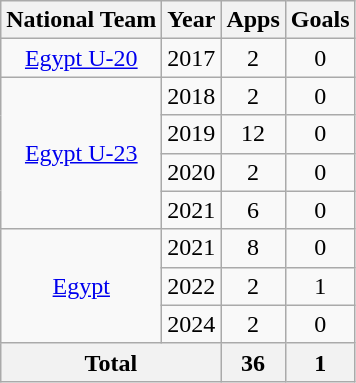<table Class = "wikitable" style = "text-align:center">
<tr>
<th>National Team</th>
<th>Year</th>
<th>Apps</th>
<th>Goals</th>
</tr>
<tr>
<td><a href='#'>Egypt U-20</a></td>
<td>2017</td>
<td>2</td>
<td>0</td>
</tr>
<tr>
<td rowspan="4"><a href='#'>Egypt U-23</a></td>
<td>2018</td>
<td>2</td>
<td>0</td>
</tr>
<tr>
<td>2019</td>
<td>12</td>
<td>0</td>
</tr>
<tr>
<td>2020</td>
<td>2</td>
<td>0</td>
</tr>
<tr>
<td>2021</td>
<td>6</td>
<td>0</td>
</tr>
<tr>
<td rowspan="3"><a href='#'>Egypt</a></td>
<td>2021</td>
<td>8</td>
<td>0</td>
</tr>
<tr>
<td>2022</td>
<td>2</td>
<td>1</td>
</tr>
<tr>
<td>2024</td>
<td>2</td>
<td>0</td>
</tr>
<tr>
<th colspan="2">Total</th>
<th>36</th>
<th>1</th>
</tr>
</table>
